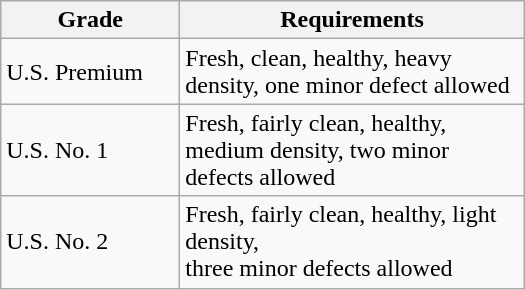<table class="wikitable" style="width:350px; float:right;clear:right;margin:0 0 0.5em 1em;">
<tr>
<th style="width:7em;">Grade</th>
<th>Requirements</th>
</tr>
<tr>
<td>U.S. Premium</td>
<td>Fresh, clean, healthy, heavy density, one minor defect allowed</td>
</tr>
<tr>
<td>U.S. No. 1</td>
<td>Fresh, fairly clean, healthy, medium density, two minor defects allowed</td>
</tr>
<tr>
<td>U.S. No. 2</td>
<td>Fresh, fairly clean, healthy, light density,<br> three minor defects allowed</td>
</tr>
</table>
